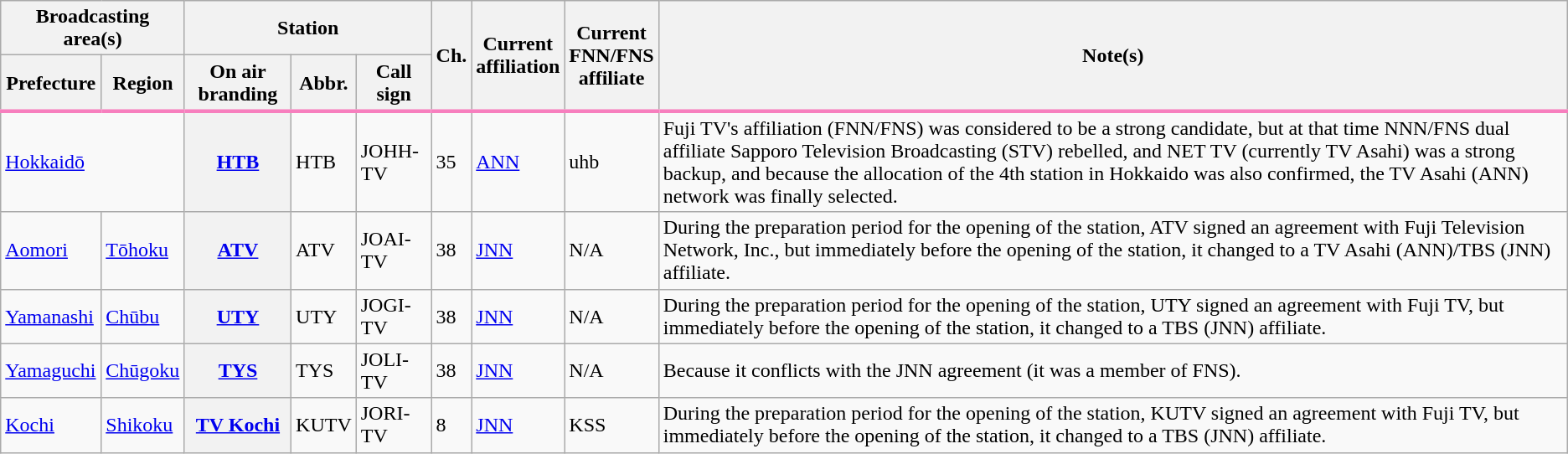<table class="wikitable sortable">
<tr>
<th colspan="2">Broadcasting area(s)</th>
<th colspan="3">Station</th>
<th rowspan="2" style="border-bottom:3px solid #F77FBE;">Ch.</th>
<th rowspan="2" style="border-bottom:3px solid #F77FBE;">Current<br>affiliation</th>
<th rowspan="2" style="border-bottom:3px solid #F77FBE;">Current<br>FNN/FNS<br>affiliate</th>
<th rowspan="2" style="border-bottom:3px solid #F77FBE;" class="unsortable">Note(s)</th>
</tr>
<tr>
<th style="border-bottom:3px solid #F77FBE;">Prefecture</th>
<th style="border-bottom:3px solid #F77FBE;">Region</th>
<th style="border-bottom:3px solid #F77FBE;">On air branding</th>
<th style="border-bottom:3px solid #F77FBE;">Abbr.</th>
<th style="border-bottom:3px solid #F77FBE;">Call sign</th>
</tr>
<tr>
<td colspan="2"><a href='#'>Hokkaidō</a></td>
<th><a href='#'>HTB</a></th>
<td>HTB</td>
<td>JOHH-TV</td>
<td>35</td>
<td><a href='#'>ANN</a></td>
<td>uhb</td>
<td>Fuji TV's affiliation (FNN/FNS) was considered to be a strong candidate, but at that time NNN/FNS dual affiliate Sapporo Television Broadcasting (STV) rebelled, and NET TV (currently TV Asahi) was a strong backup, and because the allocation of the 4th station in Hokkaido was also confirmed, the TV Asahi (ANN) network was finally selected.</td>
</tr>
<tr>
<td><a href='#'>Aomori</a></td>
<td><a href='#'>Tōhoku</a></td>
<th><a href='#'>ATV</a></th>
<td>ATV</td>
<td>JOAI-TV</td>
<td>38</td>
<td><a href='#'>JNN</a></td>
<td>N/A</td>
<td>During the preparation period for the opening of the station, ATV signed an agreement with Fuji Television Network, Inc., but immediately before the opening of the station, it changed to a TV Asahi (ANN)/TBS (JNN) affiliate.</td>
</tr>
<tr>
<td><a href='#'>Yamanashi</a></td>
<td><a href='#'>Chūbu</a></td>
<th><a href='#'>UTY</a></th>
<td>UTY</td>
<td>JOGI-TV</td>
<td>38</td>
<td><a href='#'>JNN</a></td>
<td>N/A</td>
<td>During the preparation period for the opening of the station, UTY signed an agreement with Fuji TV, but immediately before the opening of the station, it changed to a TBS (JNN) affiliate.</td>
</tr>
<tr>
<td><a href='#'>Yamaguchi</a></td>
<td><a href='#'>Chūgoku</a></td>
<th><a href='#'>TYS</a></th>
<td>TYS</td>
<td>JOLI-TV</td>
<td>38</td>
<td><a href='#'>JNN</a></td>
<td>N/A</td>
<td>Because it conflicts with the JNN agreement (it was a member of FNS).</td>
</tr>
<tr>
<td><a href='#'>Kochi</a></td>
<td><a href='#'>Shikoku</a></td>
<th><a href='#'>TV Kochi</a></th>
<td>KUTV</td>
<td>JORI-TV</td>
<td>8</td>
<td><a href='#'>JNN</a></td>
<td>KSS</td>
<td>During the preparation period for the opening of the station, KUTV signed an agreement with Fuji TV, but immediately before the opening of the station, it changed to a TBS (JNN) affiliate.</td>
</tr>
</table>
